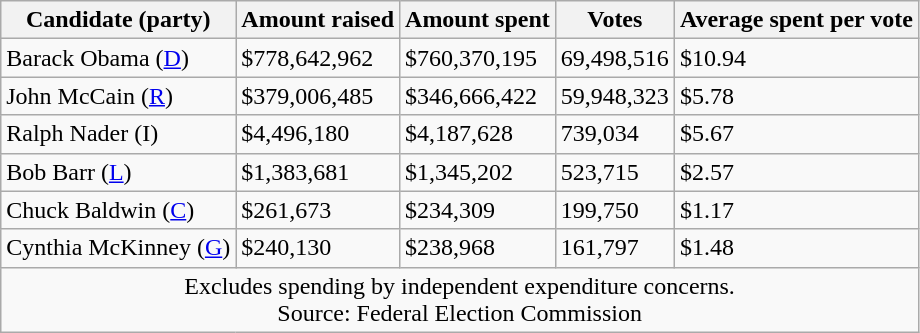<table class="wikitable">
<tr>
<th>Candidate (party)</th>
<th>Amount raised</th>
<th>Amount spent</th>
<th>Votes</th>
<th>Average spent per vote</th>
</tr>
<tr>
<td>Barack Obama (<a href='#'>D</a>)</td>
<td>$778,642,962</td>
<td>$760,370,195</td>
<td>69,498,516</td>
<td>$10.94</td>
</tr>
<tr>
<td>John McCain (<a href='#'>R</a>)</td>
<td>$379,006,485</td>
<td>$346,666,422</td>
<td>59,948,323</td>
<td>$5.78</td>
</tr>
<tr>
<td>Ralph Nader (I)</td>
<td>$4,496,180</td>
<td>$4,187,628</td>
<td>739,034</td>
<td>$5.67</td>
</tr>
<tr>
<td>Bob Barr (<a href='#'>L</a>)</td>
<td>$1,383,681</td>
<td>$1,345,202</td>
<td>523,715</td>
<td>$2.57</td>
</tr>
<tr>
<td>Chuck Baldwin (<a href='#'>C</a>)</td>
<td>$261,673</td>
<td>$234,309</td>
<td>199,750</td>
<td>$1.17</td>
</tr>
<tr>
<td>Cynthia McKinney (<a href='#'>G</a>)</td>
<td>$240,130</td>
<td>$238,968</td>
<td>161,797</td>
<td>$1.48</td>
</tr>
<tr align=center>
<td colspan="5">Excludes spending by independent expenditure concerns.<br>Source: Federal Election Commission</td>
</tr>
</table>
